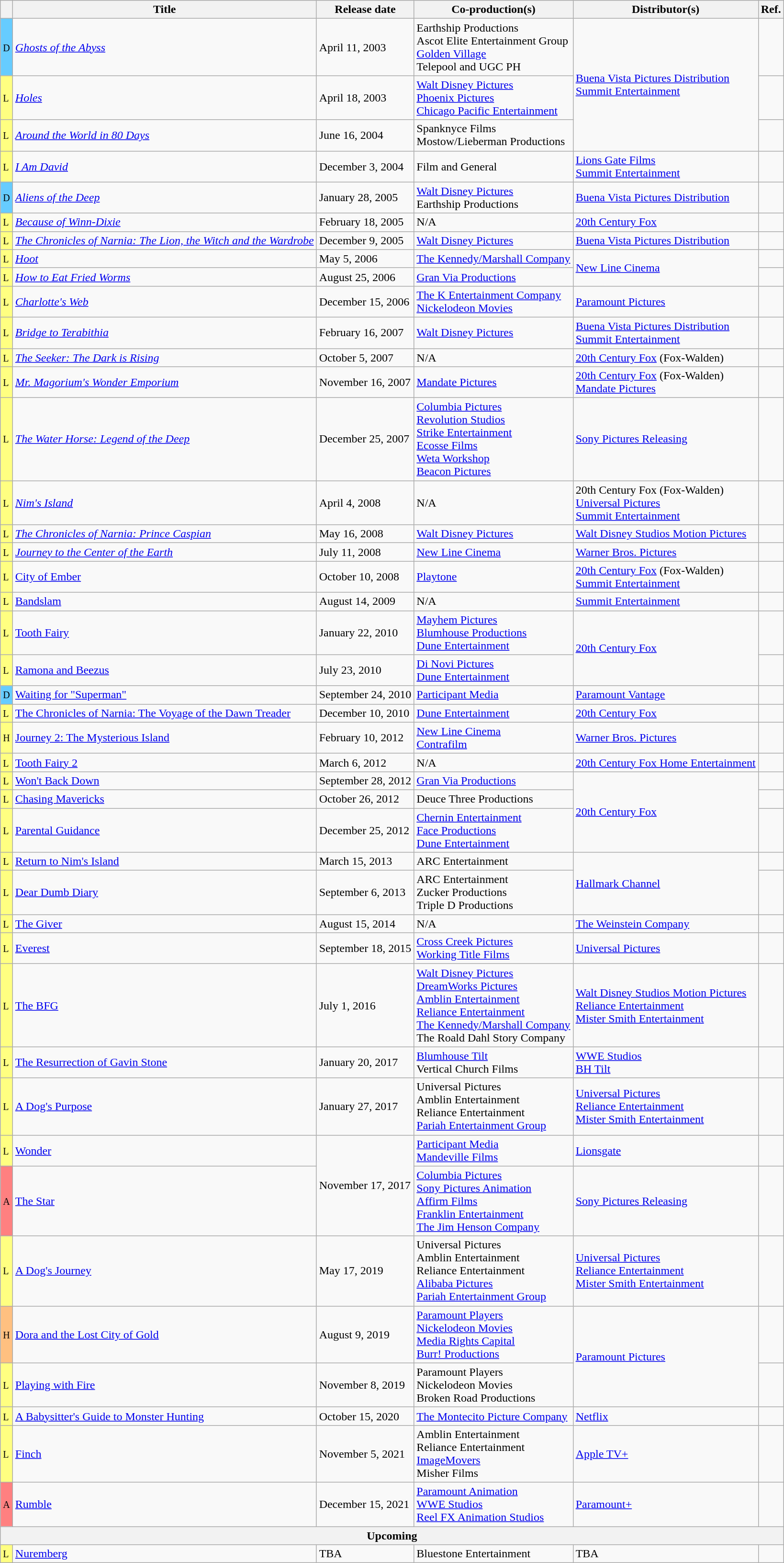<table class="wikitable sortable">
<tr>
<th></th>
<th>Title</th>
<th>Release date</th>
<th>Co-production(s)</th>
<th>Distributor(s)</th>
<th>Ref.</th>
</tr>
<tr>
<td style="background:#6cf;"><small>D</small></td>
<td><em><a href='#'>Ghosts of the Abyss</a></em></td>
<td>April 11, 2003</td>
<td>Earthship Productions<br>Ascot Elite Entertainment Group<br><a href='#'>Golden Village</a><br>Telepool and UGC PH</td>
<td rowspan="3"><a href='#'>Buena Vista Pictures Distribution</a><br><a href='#'>Summit Entertainment</a></td>
<td></td>
</tr>
<tr>
<td style="background:#ffff81;"><small>L</small></td>
<td><em><a href='#'>Holes</a></em></td>
<td>April 18, 2003</td>
<td><a href='#'>Walt Disney Pictures</a><br><a href='#'>Phoenix Pictures</a><br><a href='#'>Chicago Pacific Entertainment</a></td>
<td></td>
</tr>
<tr>
<td style="background:#ffff81;"><small>L</small></td>
<td><em><a href='#'>Around the World in 80 Days</a></em></td>
<td>June 16, 2004</td>
<td>Spanknyce Films<br>Mostow/Lieberman Productions</td>
<td></td>
</tr>
<tr>
<td style="background:#ffff81;"><small>L</small></td>
<td><em><a href='#'>I Am David</a></em></td>
<td>December 3, 2004</td>
<td>Film and General</td>
<td><a href='#'>Lions Gate Films</a><br><a href='#'>Summit Entertainment</a></td>
<td></td>
</tr>
<tr>
<td style="background:#6cf;"><small>D</small></td>
<td><em><a href='#'>Aliens of the Deep</a></em></td>
<td>January 28, 2005</td>
<td><a href='#'>Walt Disney Pictures</a><br>Earthship Productions</td>
<td><a href='#'>Buena Vista Pictures Distribution</a></td>
<td></td>
</tr>
<tr>
<td style="background:#ffff81;"><small>L</small></td>
<td><em><a href='#'>Because of Winn-Dixie</a></em></td>
<td>February 18, 2005</td>
<td>N/A</td>
<td><a href='#'>20th Century Fox</a></td>
<td></td>
</tr>
<tr>
<td style="background:#ffff81;"><small>L</small></td>
<td><em><a href='#'>The Chronicles of Narnia: The Lion, the Witch and the Wardrobe</a></em></td>
<td>December 9, 2005</td>
<td><a href='#'>Walt Disney Pictures</a></td>
<td><a href='#'>Buena Vista Pictures Distribution</a></td>
<td></td>
</tr>
<tr>
<td style="background:#ffff81;"><small>L</small></td>
<td><em><a href='#'>Hoot</a></em></td>
<td>May 5, 2006</td>
<td><a href='#'>The Kennedy/Marshall Company</a></td>
<td rowspan="2"><a href='#'>New Line Cinema</a></td>
<td></td>
</tr>
<tr>
<td style="background:#ffff81;"><small>L</small></td>
<td><em><a href='#'>How to Eat Fried Worms</a></em></td>
<td>August 25, 2006</td>
<td><a href='#'>Gran Via Productions</a></td>
<td></td>
</tr>
<tr>
<td style="background:#ffff81;"><small>L</small></td>
<td><em><a href='#'>Charlotte's Web</a></em></td>
<td>December 15, 2006</td>
<td><a href='#'>The K Entertainment Company</a><br><a href='#'>Nickelodeon Movies</a></td>
<td><a href='#'>Paramount Pictures</a></td>
<td></td>
</tr>
<tr>
<td style="background:#ffff81;"><small>L</small></td>
<td><em><a href='#'>Bridge to Terabithia</a></em></td>
<td>February 16, 2007</td>
<td><a href='#'>Walt Disney Pictures</a></td>
<td><a href='#'>Buena Vista Pictures Distribution</a><br><a href='#'>Summit Entertainment</a></td>
<td></td>
</tr>
<tr>
<td style="background:#ffff81;"><small>L</small></td>
<td><em><a href='#'>The Seeker: The Dark is Rising</a></em></td>
<td>October 5, 2007</td>
<td>N/A</td>
<td><a href='#'>20th Century Fox</a> (Fox-Walden)</td>
<td></td>
</tr>
<tr>
<td style="background:#ffff81;"><small>L</small></td>
<td><em><a href='#'>Mr. Magorium's Wonder Emporium</a></em></td>
<td>November 16, 2007</td>
<td><a href='#'>Mandate Pictures</a></td>
<td><a href='#'>20th Century Fox</a> (Fox-Walden)<br><a href='#'>Mandate Pictures</a></td>
<td></td>
</tr>
<tr>
<td style="background:#ffff81;"><small>L</small></td>
<td><em><a href='#'>The Water Horse: Legend of the Deep</a></em></td>
<td>December 25, 2007</td>
<td><a href='#'>Columbia Pictures</a><br><a href='#'>Revolution Studios</a><br><a href='#'>Strike Entertainment</a><br><a href='#'>Ecosse Films</a><br><a href='#'>Weta Workshop</a><br><a href='#'>Beacon Pictures</a></td>
<td><a href='#'>Sony Pictures Releasing</a></td>
<td></td>
</tr>
<tr>
<td style="background:#ffff81;"><small>L</small></td>
<td><em><a href='#'>Nim's Island</a></em></td>
<td>April 4, 2008</td>
<td>N/A</td>
<td>20th Century Fox (Fox-Walden)<br><a href='#'>Universal Pictures</a><br><a href='#'>Summit Entertainment</a></td>
<td></td>
</tr>
<tr>
<td style="background:#ffff81;"><small>L</small></td>
<td><em><a href='#'>The Chronicles of Narnia: Prince Caspian</a></em></td>
<td>May 16, 2008</td>
<td><a href='#'>Walt Disney Pictures</a></td>
<td><a href='#'>Walt Disney Studios Motion Pictures</a></td>
<td></td>
</tr>
<tr>
<td style="background:#ffff81;"><small>L</small></td>
<td><em><a href='#'>Journey to the Center of the Earth</a></td>
<td>July 11, 2008</td>
<td><a href='#'>New Line Cinema</a></td>
<td><a href='#'>Warner Bros. Pictures</a></td>
<td></td>
</tr>
<tr>
<td style="background:#ffff81;"><small>L</small></td>
<td></em><a href='#'>City of Ember</a><em></td>
<td>October 10, 2008</td>
<td><a href='#'>Playtone</a></td>
<td><a href='#'>20th Century Fox</a> (Fox-Walden)<br><a href='#'>Summit Entertainment</a></td>
<td></td>
</tr>
<tr>
<td style="background:#ffff81;"><small>L</small></td>
<td></em><a href='#'>Bandslam</a><em></td>
<td>August 14, 2009</td>
<td>N/A</td>
<td><a href='#'>Summit Entertainment</a></td>
<td></td>
</tr>
<tr>
<td style="background:#ffff81;"><small>L</small></td>
<td></em><a href='#'>Tooth Fairy</a><em></td>
<td>January 22, 2010</td>
<td><a href='#'>Mayhem Pictures</a><br><a href='#'>Blumhouse Productions</a><br><a href='#'>Dune Entertainment</a></td>
<td rowspan="2"><a href='#'>20th Century Fox</a></td>
<td></td>
</tr>
<tr>
<td style="background:#ffff81;"><small>L</small></td>
<td></em><a href='#'>Ramona and Beezus</a><em></td>
<td>July 23, 2010</td>
<td><a href='#'>Di Novi Pictures</a><br><a href='#'>Dune Entertainment</a></td>
<td></td>
</tr>
<tr>
<td style="background:#6cf;"><small>D</small></td>
<td></em><a href='#'>Waiting for "Superman"</a><em></td>
<td>September 24, 2010</td>
<td><a href='#'>Participant Media</a></td>
<td><a href='#'>Paramount Vantage</a></td>
<td></td>
</tr>
<tr>
<td style="background:#ffff81;"><small>L</small></td>
<td></em><a href='#'>The Chronicles of Narnia: The Voyage of the Dawn Treader</a><em></td>
<td>December 10, 2010</td>
<td><a href='#'>Dune Entertainment</a></td>
<td><a href='#'>20th Century Fox</a></td>
<td></td>
</tr>
<tr>
<td style="background:#ffff81;"><small>H</small></td>
<td></em><a href='#'>Journey 2: The Mysterious Island</a><em></td>
<td>February 10, 2012</td>
<td><a href='#'>New Line Cinema</a><br><a href='#'>Contrafilm</a></td>
<td><a href='#'>Warner Bros. Pictures</a></td>
<td></td>
</tr>
<tr>
<td style="background:#ffff81;"><small>L</small></td>
<td></em><a href='#'>Tooth Fairy 2</a><em></td>
<td>March 6, 2012</td>
<td>N/A</td>
<td><a href='#'>20th Century Fox Home Entertainment</a></td>
<td></td>
</tr>
<tr>
<td style="background:#ffff81;"><small>L</small></td>
<td></em><a href='#'>Won't Back Down</a><em></td>
<td>September 28, 2012</td>
<td><a href='#'>Gran Via Productions</a></td>
<td rowspan="3"><a href='#'>20th Century Fox</a></td>
<td></td>
</tr>
<tr>
<td style="background:#ffff81;"><small>L</small></td>
<td></em><a href='#'>Chasing Mavericks</a><em></td>
<td>October 26, 2012</td>
<td>Deuce Three Productions</td>
<td></td>
</tr>
<tr>
<td style="background:#ffff81;"><small>L</small></td>
<td></em><a href='#'>Parental Guidance</a><em></td>
<td>December 25, 2012</td>
<td><a href='#'>Chernin Entertainment</a><br><a href='#'>Face Productions</a><br><a href='#'>Dune Entertainment</a></td>
<td></td>
</tr>
<tr>
<td style="background:#ffff81;"><small>L</small></td>
<td></em><a href='#'>Return to Nim's Island</a><em></td>
<td>March 15, 2013</td>
<td>ARC Entertainment</td>
<td rowspan="2"><a href='#'>Hallmark Channel</a></td>
<td></td>
</tr>
<tr>
<td style="background:#ffff81;"><small>L</small></td>
<td></em><a href='#'>Dear Dumb Diary</a><em></td>
<td>September 6, 2013</td>
<td>ARC Entertainment<br>Zucker Productions<br>Triple D Productions</td>
<td></td>
</tr>
<tr>
<td style="background:#ffff81;"><small>L</small></td>
<td></em><a href='#'>The Giver</a><em></td>
<td>August 15, 2014</td>
<td>N/A</td>
<td><a href='#'>The Weinstein Company</a></td>
<td></td>
</tr>
<tr>
<td style="background:#ffff81;"><small>L</small></td>
<td></em><a href='#'>Everest</a><em></td>
<td>September 18, 2015</td>
<td><a href='#'>Cross Creek Pictures</a><br><a href='#'>Working Title Films</a></td>
<td><a href='#'>Universal Pictures</a></td>
<td></td>
</tr>
<tr>
<td style="background:#ffff81;"><small>L</small></td>
<td></em><a href='#'>The BFG</a><em></td>
<td>July 1, 2016</td>
<td><a href='#'>Walt Disney Pictures</a><br><a href='#'>DreamWorks Pictures</a><br><a href='#'>Amblin Entertainment</a><br><a href='#'>Reliance Entertainment</a><br><a href='#'>The Kennedy/Marshall Company</a><br>The Roald Dahl Story Company</td>
<td><a href='#'>Walt Disney Studios Motion Pictures</a><br><a href='#'>Reliance Entertainment</a><br><a href='#'>Mister Smith Entertainment</a></td>
<td></td>
</tr>
<tr>
<td style="background:#ffff81;"><small>L</small></td>
<td></em><a href='#'>The Resurrection of Gavin Stone</a><em></td>
<td>January 20, 2017</td>
<td><a href='#'>Blumhouse Tilt</a><br>Vertical Church Films</td>
<td><a href='#'>WWE Studios</a><br><a href='#'>BH Tilt</a></td>
<td></td>
</tr>
<tr>
<td style="background:#ffff81;"><small>L</small></td>
<td></em><a href='#'>A Dog's Purpose</a><em></td>
<td>January 27, 2017</td>
<td>Universal Pictures<br>Amblin Entertainment<br>Reliance Entertainment<br><a href='#'>Pariah Entertainment Group</a></td>
<td><a href='#'>Universal Pictures</a><br><a href='#'>Reliance Entertainment</a><br><a href='#'>Mister Smith Entertainment</a></td>
<td></td>
</tr>
<tr>
<td style="background:#ffff81;"><small>L</small></td>
<td></em><a href='#'>Wonder</a><em></td>
<td rowspan="2">November 17, 2017</td>
<td><a href='#'>Participant Media</a><br><a href='#'>Mandeville Films</a></td>
<td><a href='#'>Lionsgate</a></td>
<td></td>
</tr>
<tr>
<td style="background:#ff8080;"><small>A</small></td>
<td></em><a href='#'>The Star</a><em></td>
<td><a href='#'>Columbia Pictures</a><br><a href='#'>Sony Pictures Animation</a><br><a href='#'>Affirm Films</a><br><a href='#'>Franklin Entertainment</a><br><a href='#'>The Jim Henson Company</a></td>
<td><a href='#'>Sony Pictures Releasing</a></td>
<td></td>
</tr>
<tr>
<td style="background:#ffff81;"><small>L</small></td>
<td></em><a href='#'>A Dog's Journey</a><em></td>
<td>May 17, 2019</td>
<td>Universal Pictures<br>Amblin Entertainment<br>Reliance Entertainment<br><a href='#'>Alibaba Pictures</a><br><a href='#'>Pariah Entertainment Group</a></td>
<td><a href='#'>Universal Pictures</a><br><a href='#'>Reliance Entertainment</a><br><a href='#'>Mister Smith Entertainment</a></td>
<td></td>
</tr>
<tr>
<td style="background:#ffc080;"><small>H</small></td>
<td></em><a href='#'>Dora and the Lost City of Gold</a><em></td>
<td>August 9, 2019</td>
<td><a href='#'>Paramount Players</a><br><a href='#'>Nickelodeon Movies</a><br><a href='#'>Media Rights Capital</a><br><a href='#'>Burr! Productions</a></td>
<td rowspan="2"><a href='#'>Paramount Pictures</a></td>
<td></td>
</tr>
<tr>
<td style="background:#ffff81;"><small>L</small></td>
<td></em><a href='#'>Playing with Fire</a><em></td>
<td>November 8, 2019</td>
<td>Paramount Players<br>Nickelodeon Movies<br>Broken Road Productions</td>
<td></td>
</tr>
<tr>
<td style="background:#ffff81;"><small>L</small></td>
<td></em><a href='#'>A Babysitter's Guide to Monster Hunting</a><em></td>
<td>October 15, 2020</td>
<td><a href='#'>The Montecito Picture Company</a></td>
<td><a href='#'>Netflix</a></td>
<td></td>
</tr>
<tr>
<td style="background:#ffff81;"><small>L</small></td>
<td></em><a href='#'>Finch</a><em></td>
<td>November 5, 2021</td>
<td>Amblin Entertainment<br>Reliance Entertainment<br><a href='#'>ImageMovers</a><br>Misher Films</td>
<td><a href='#'>Apple TV+</a></td>
<td></td>
</tr>
<tr>
<td style="background:#ff8080;"><small>A</small></td>
<td></em><a href='#'>Rumble</a><em></td>
<td>December 15, 2021</td>
<td><a href='#'>Paramount Animation</a><br><a href='#'>WWE Studios</a><br><a href='#'>Reel FX Animation Studios</a></td>
<td><a href='#'>Paramount+</a></td>
<td></td>
</tr>
<tr>
<th colspan="6">Upcoming</th>
</tr>
<tr>
<td style="background:#ffff81;"><small>L</small></td>
<td></em><a href='#'>Nuremberg</a><em></td>
<td>TBA</td>
<td>Bluestone Entertainment</td>
<td>TBA</td>
<td></td>
</tr>
</table>
